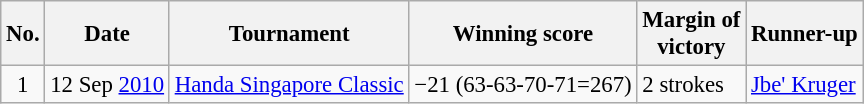<table class="wikitable" style="font-size:95%;">
<tr>
<th>No.</th>
<th>Date</th>
<th>Tournament</th>
<th>Winning score</th>
<th>Margin of<br>victory</th>
<th>Runner-up</th>
</tr>
<tr>
<td align=center>1</td>
<td align=right>12 Sep <a href='#'>2010</a></td>
<td><a href='#'>Handa Singapore Classic</a></td>
<td>−21 (63-63-70-71=267)</td>
<td>2 strokes</td>
<td> <a href='#'>Jbe' Kruger</a></td>
</tr>
</table>
